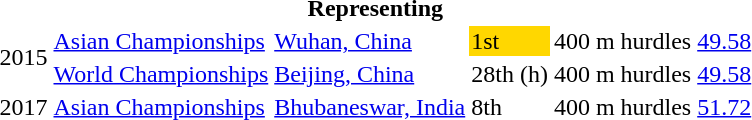<table>
<tr>
<th colspan="6">Representing </th>
</tr>
<tr>
<td rowspan=2>2015</td>
<td><a href='#'>Asian Championships</a></td>
<td><a href='#'>Wuhan, China</a></td>
<td bgcolor=gold>1st</td>
<td>400 m hurdles</td>
<td><a href='#'>49.58</a></td>
</tr>
<tr>
<td><a href='#'>World Championships</a></td>
<td><a href='#'>Beijing, China</a></td>
<td>28th (h)</td>
<td>400 m hurdles</td>
<td><a href='#'>49.58</a></td>
</tr>
<tr>
<td>2017</td>
<td><a href='#'>Asian Championships</a></td>
<td><a href='#'>Bhubaneswar, India</a></td>
<td>8th</td>
<td>400 m hurdles</td>
<td><a href='#'>51.72</a></td>
</tr>
</table>
